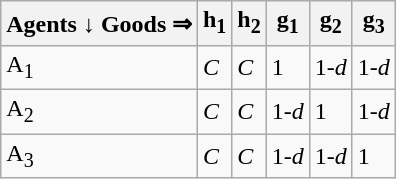<table class="wikitable">
<tr>
<th>Agents ↓ Goods ⇒</th>
<th>h<sub>1</sub></th>
<th>h<sub>2</sub></th>
<th>g<sub>1</sub></th>
<th>g<sub>2</sub></th>
<th>g<sub>3</sub></th>
</tr>
<tr>
<td>A<sub>1</sub></td>
<td><em>C</em></td>
<td><em>C</em></td>
<td>1</td>
<td>1-<em>d</em></td>
<td>1-<em>d</em></td>
</tr>
<tr>
<td>A<sub>2</sub></td>
<td><em>C</em></td>
<td><em>C</em></td>
<td>1-<em>d</em></td>
<td>1</td>
<td>1-<em>d</em></td>
</tr>
<tr>
<td>A<sub>3</sub></td>
<td><em>C</em></td>
<td><em>C</em></td>
<td>1-<em>d</em></td>
<td>1-<em>d</em></td>
<td>1</td>
</tr>
</table>
